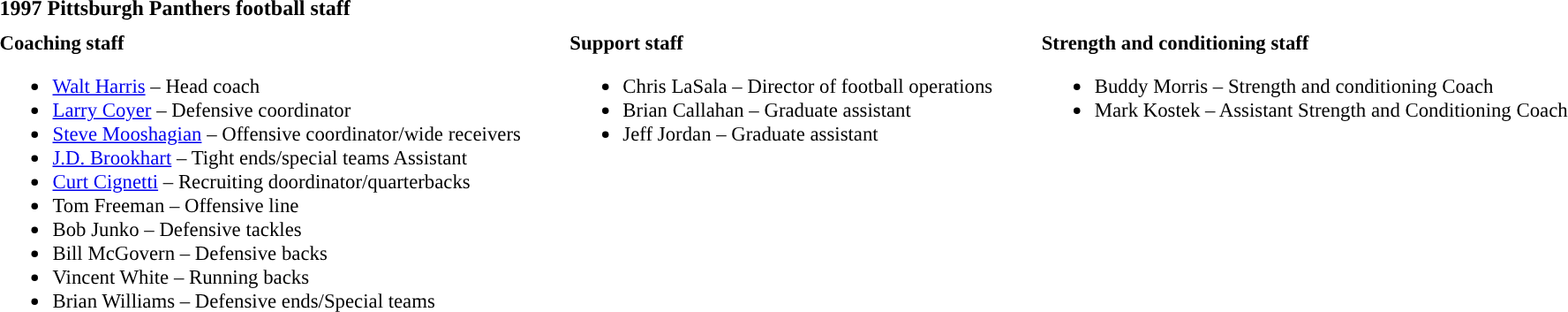<table class="toccolours" style="text-align: left;">
<tr>
<td colspan=10><strong>1997 Pittsburgh Panthers football staff</strong></td>
</tr>
<tr>
<td valign="top"></td>
</tr>
<tr>
<td style="font-size:95%; vertical-align:top;"><strong>Coaching staff</strong><br><ul><li><a href='#'>Walt Harris</a> – Head coach</li><li><a href='#'>Larry Coyer</a> – Defensive coordinator</li><li><a href='#'>Steve Mooshagian</a> – Offensive coordinator/wide receivers</li><li><a href='#'>J.D. Brookhart</a> – Tight ends/special teams Assistant</li><li><a href='#'>Curt Cignetti</a> – Recruiting doordinator/quarterbacks</li><li>Tom Freeman – Offensive line</li><li>Bob Junko – Defensive tackles</li><li>Bill McGovern – Defensive backs</li><li>Vincent White – Running backs</li><li>Brian Williams – Defensive ends/Special teams</li></ul></td>
<td width="25"> </td>
<td valign="top"></td>
<td style="font-size: 95%;" valign="top"><strong>Support staff</strong><br><ul><li>Chris LaSala – Director of football operations</li><li>Brian Callahan – Graduate assistant</li><li>Jeff Jordan – Graduate assistant</li></ul></td>
<td width="25"> </td>
<td valign="top"></td>
<td style="font-size: 95%;" valign="top"><strong>Strength and conditioning staff</strong><br><ul><li>Buddy Morris – Strength and conditioning Coach</li><li>Mark Kostek – Assistant Strength and Conditioning Coach</li></ul></td>
</tr>
</table>
